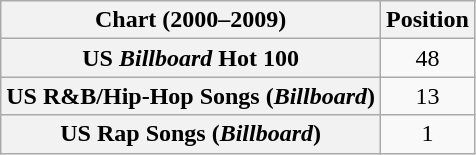<table class="wikitable sortable plainrowheaders" style="text-align:center">
<tr>
<th scope="col">Chart (2000–2009)</th>
<th scope="col">Position</th>
</tr>
<tr>
<th scope="row">US <em>Billboard</em> Hot 100</th>
<td>48</td>
</tr>
<tr>
<th scope="row">US R&B/Hip-Hop Songs (<em>Billboard</em>)</th>
<td>13</td>
</tr>
<tr>
<th scope="row">US Rap Songs (<em>Billboard</em>)</th>
<td>1</td>
</tr>
</table>
